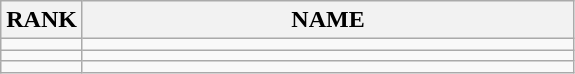<table class="wikitable">
<tr>
<th>RANK</th>
<th style="width: 20em">NAME</th>
</tr>
<tr>
<td align="center"></td>
<td></td>
</tr>
<tr>
<td align="center"></td>
<td></td>
</tr>
<tr>
<td align="center"></td>
<td></td>
</tr>
</table>
